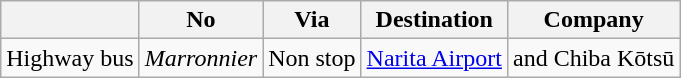<table class="wikitable">
<tr>
<th></th>
<th>No</th>
<th>Via</th>
<th>Destination</th>
<th>Company</th>
</tr>
<tr>
<td rowspan="2">Highway bus</td>
<td><em>Marronnier</em></td>
<td>Non stop</td>
<td><a href='#'>Narita Airport</a></td>
<td rowspan="2"> and Chiba Kōtsū</td>
</tr>
</table>
